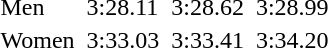<table>
<tr>
<td>Men<br></td>
<td></td>
<td>3:28.11</td>
<td></td>
<td>3:28.62</td>
<td></td>
<td>3:28.99</td>
</tr>
<tr>
<td>Women<br></td>
<td></td>
<td>3:33.03</td>
<td></td>
<td>3:33.41</td>
<td></td>
<td>3:34.20</td>
</tr>
</table>
